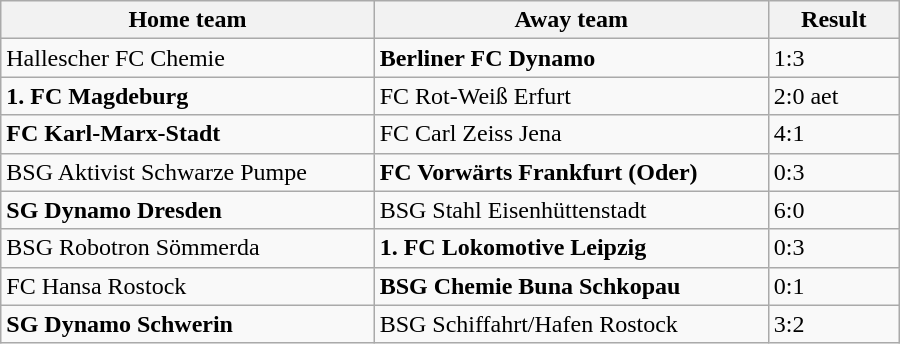<table class="wikitable" style="width:600px;">
<tr>
<th>Home team</th>
<th>Away team</th>
<th style="width:80px;">Result</th>
</tr>
<tr>
<td>Hallescher FC Chemie</td>
<td><strong>Berliner FC Dynamo</strong></td>
<td>1:3</td>
</tr>
<tr>
<td><strong>1. FC Magdeburg</strong></td>
<td>FC Rot-Weiß Erfurt</td>
<td>2:0 aet</td>
</tr>
<tr>
<td><strong>FC Karl-Marx-Stadt</strong></td>
<td>FC Carl Zeiss Jena</td>
<td>4:1</td>
</tr>
<tr>
<td>BSG Aktivist Schwarze Pumpe</td>
<td><strong>FC Vorwärts Frankfurt (Oder)</strong></td>
<td>0:3</td>
</tr>
<tr>
<td><strong>SG Dynamo Dresden</strong></td>
<td>BSG Stahl Eisenhüttenstadt</td>
<td>6:0</td>
</tr>
<tr>
<td>BSG Robotron Sömmerda</td>
<td><strong>1. FC Lokomotive Leipzig</strong></td>
<td>0:3</td>
</tr>
<tr>
<td>FC Hansa Rostock</td>
<td><strong>BSG Chemie Buna Schkopau</strong></td>
<td>0:1</td>
</tr>
<tr>
<td><strong>SG Dynamo Schwerin</strong></td>
<td>BSG Schiffahrt/Hafen Rostock</td>
<td>3:2</td>
</tr>
</table>
